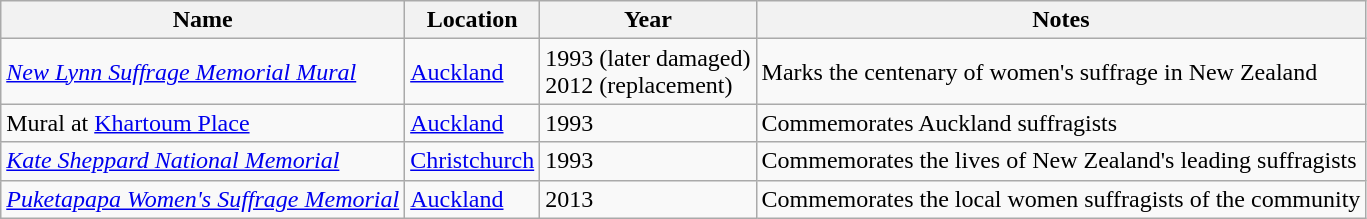<table class="wikitable">
<tr>
<th>Name</th>
<th>Location</th>
<th>Year</th>
<th>Notes</th>
</tr>
<tr>
<td><em><a href='#'>New Lynn Suffrage Memorial Mural</a></em></td>
<td><a href='#'>Auckland</a></td>
<td>1993 (later damaged)<br>2012 (replacement)</td>
<td>Marks the centenary of women's suffrage in New Zealand</td>
</tr>
<tr>
<td>Mural at <a href='#'>Khartoum Place</a></td>
<td><a href='#'>Auckland</a></td>
<td>1993</td>
<td>Commemorates Auckland suffragists</td>
</tr>
<tr>
<td><em><a href='#'>Kate Sheppard National Memorial</a></em></td>
<td><a href='#'>Christchurch</a></td>
<td>1993</td>
<td>Commemorates the lives of New Zealand's leading suffragists</td>
</tr>
<tr>
<td><em><a href='#'>Puketapapa Women's Suffrage Memorial</a></em></td>
<td><a href='#'>Auckland</a></td>
<td>2013</td>
<td>Commemorates the local women suffragists of the community</td>
</tr>
</table>
